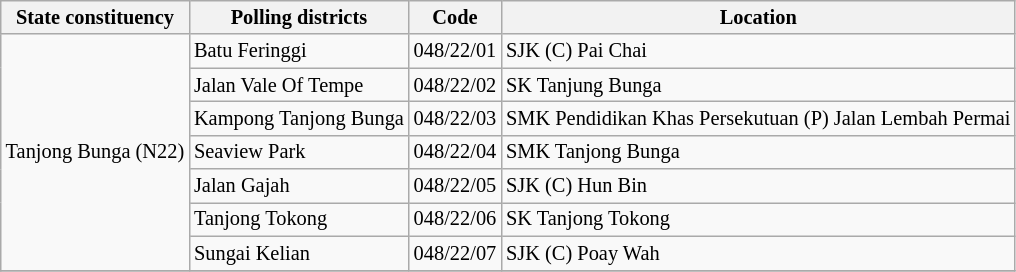<table class="wikitable sortable mw-collapsible" style="white-space:nowrap;font-size:85%">
<tr>
<th>State constituency</th>
<th>Polling districts</th>
<th>Code</th>
<th>Location</th>
</tr>
<tr>
<td rowspan="7">Tanjong Bunga (N22)</td>
<td>Batu Feringgi</td>
<td>048/22/01</td>
<td>SJK (C) Pai Chai</td>
</tr>
<tr>
<td>Jalan Vale Of Tempe</td>
<td>048/22/02</td>
<td>SK Tanjung Bunga</td>
</tr>
<tr>
<td>Kampong Tanjong Bunga</td>
<td>048/22/03</td>
<td>SMK Pendidikan Khas Persekutuan (P) Jalan Lembah Permai</td>
</tr>
<tr>
<td>Seaview Park</td>
<td>048/22/04</td>
<td>SMK Tanjong Bunga</td>
</tr>
<tr>
<td>Jalan Gajah</td>
<td>048/22/05</td>
<td>SJK (C) Hun Bin</td>
</tr>
<tr>
<td>Tanjong Tokong</td>
<td>048/22/06</td>
<td>SK Tanjong Tokong</td>
</tr>
<tr>
<td>Sungai Kelian</td>
<td>048/22/07</td>
<td>SJK (C) Poay Wah</td>
</tr>
<tr>
</tr>
</table>
